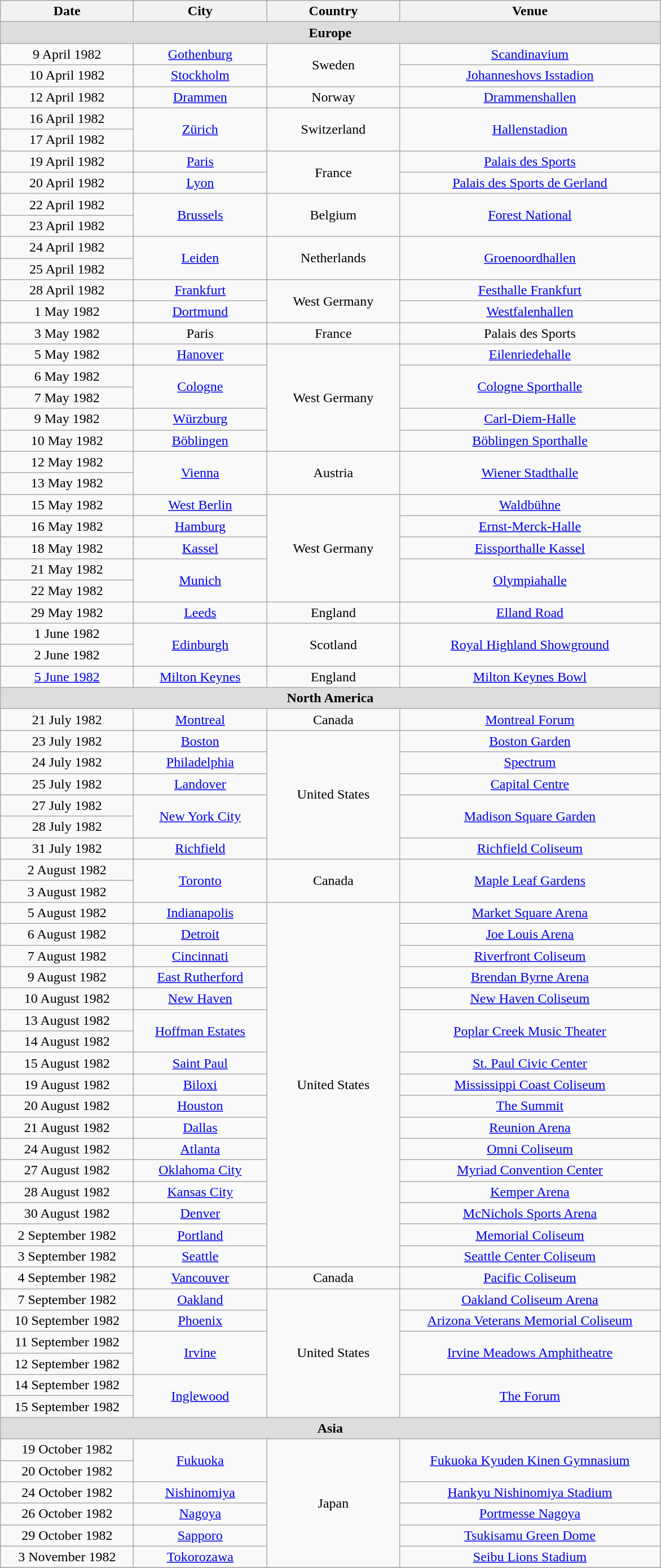<table class="wikitable" style="text-align:center;">
<tr>
<th style="width:150px;">Date</th>
<th style="width:150px;">City</th>
<th style="width:150px;">Country</th>
<th style="width:300px;">Venue</th>
</tr>
<tr>
<th colspan="4" style="background:#ddd;">Europe</th>
</tr>
<tr>
<td>9 April 1982</td>
<td><a href='#'>Gothenburg</a></td>
<td rowspan="2">Sweden</td>
<td><a href='#'>Scandinavium</a></td>
</tr>
<tr>
<td>10 April 1982</td>
<td><a href='#'>Stockholm</a></td>
<td><a href='#'>Johanneshovs Isstadion</a></td>
</tr>
<tr>
<td>12 April 1982</td>
<td><a href='#'>Drammen</a></td>
<td>Norway</td>
<td><a href='#'>Drammenshallen</a></td>
</tr>
<tr>
<td>16 April 1982</td>
<td rowspan="2"><a href='#'>Zürich</a></td>
<td rowspan="2">Switzerland</td>
<td rowspan="2"><a href='#'>Hallenstadion</a></td>
</tr>
<tr>
<td>17 April 1982</td>
</tr>
<tr>
<td>19 April 1982</td>
<td><a href='#'>Paris</a></td>
<td rowspan="2">France</td>
<td><a href='#'>Palais des Sports</a></td>
</tr>
<tr>
<td>20 April 1982</td>
<td><a href='#'>Lyon</a></td>
<td><a href='#'>Palais des Sports de Gerland</a></td>
</tr>
<tr>
<td>22 April 1982</td>
<td rowspan="2"><a href='#'>Brussels</a></td>
<td rowspan="2">Belgium</td>
<td rowspan="2"><a href='#'>Forest National</a></td>
</tr>
<tr>
<td>23 April 1982</td>
</tr>
<tr>
<td>24 April 1982</td>
<td rowspan="2"><a href='#'>Leiden</a></td>
<td rowspan="2">Netherlands</td>
<td rowspan="2"><a href='#'>Groenoordhallen</a></td>
</tr>
<tr>
<td>25 April 1982</td>
</tr>
<tr>
<td>28 April 1982</td>
<td><a href='#'>Frankfurt</a></td>
<td rowspan="2">West Germany</td>
<td><a href='#'>Festhalle Frankfurt</a></td>
</tr>
<tr>
<td>1 May 1982</td>
<td><a href='#'>Dortmund</a></td>
<td><a href='#'>Westfalenhallen</a></td>
</tr>
<tr>
<td>3 May 1982</td>
<td>Paris</td>
<td>France</td>
<td>Palais des Sports</td>
</tr>
<tr>
<td>5 May 1982</td>
<td><a href='#'>Hanover</a></td>
<td rowspan="5">West Germany</td>
<td><a href='#'>Eilenriedehalle</a></td>
</tr>
<tr>
<td>6 May 1982</td>
<td rowspan="2"><a href='#'>Cologne</a></td>
<td rowspan="2"><a href='#'>Cologne Sporthalle</a></td>
</tr>
<tr>
<td>7 May 1982</td>
</tr>
<tr>
<td>9 May 1982</td>
<td><a href='#'>Würzburg</a></td>
<td><a href='#'>Carl-Diem-Halle</a></td>
</tr>
<tr>
<td>10 May 1982</td>
<td><a href='#'>Böblingen</a></td>
<td><a href='#'>Böblingen Sporthalle</a></td>
</tr>
<tr>
<td>12 May 1982</td>
<td rowspan="2"><a href='#'>Vienna</a></td>
<td rowspan="2">Austria</td>
<td rowspan="2"><a href='#'>Wiener Stadthalle</a></td>
</tr>
<tr>
<td>13 May 1982</td>
</tr>
<tr>
<td>15 May 1982</td>
<td><a href='#'>West Berlin</a></td>
<td rowspan="5">West Germany</td>
<td><a href='#'>Waldbühne</a></td>
</tr>
<tr>
<td>16 May 1982</td>
<td><a href='#'>Hamburg</a></td>
<td><a href='#'>Ernst-Merck-Halle</a></td>
</tr>
<tr>
<td>18 May 1982</td>
<td><a href='#'>Kassel</a></td>
<td><a href='#'>Eissporthalle Kassel</a></td>
</tr>
<tr>
<td>21 May 1982</td>
<td rowspan="2"><a href='#'>Munich</a></td>
<td rowspan="2"><a href='#'>Olympiahalle</a></td>
</tr>
<tr>
<td>22 May 1982</td>
</tr>
<tr>
<td>29 May 1982</td>
<td><a href='#'>Leeds</a></td>
<td>England</td>
<td><a href='#'>Elland Road</a></td>
</tr>
<tr>
<td>1 June 1982</td>
<td rowspan="2"><a href='#'>Edinburgh</a></td>
<td rowspan="2">Scotland</td>
<td rowspan="2"><a href='#'>Royal Highland Showground</a></td>
</tr>
<tr>
<td>2 June 1982</td>
</tr>
<tr>
<td><a href='#'>5 June 1982</a></td>
<td><a href='#'>Milton Keynes</a></td>
<td>England</td>
<td><a href='#'>Milton Keynes Bowl</a></td>
</tr>
<tr>
<th colspan="4" style="background:#ddd;">North America</th>
</tr>
<tr>
<td>21 July 1982</td>
<td><a href='#'>Montreal</a></td>
<td>Canada</td>
<td><a href='#'>Montreal Forum</a></td>
</tr>
<tr>
<td>23 July 1982</td>
<td><a href='#'>Boston</a></td>
<td rowspan="6">United States</td>
<td><a href='#'>Boston Garden</a></td>
</tr>
<tr>
<td>24 July 1982</td>
<td><a href='#'>Philadelphia</a></td>
<td><a href='#'>Spectrum</a></td>
</tr>
<tr>
<td>25 July 1982</td>
<td><a href='#'>Landover</a></td>
<td><a href='#'>Capital Centre</a></td>
</tr>
<tr>
<td>27 July 1982</td>
<td rowspan="2"><a href='#'>New York City</a></td>
<td rowspan="2"><a href='#'>Madison Square Garden</a></td>
</tr>
<tr>
<td>28 July 1982</td>
</tr>
<tr>
<td>31 July 1982</td>
<td><a href='#'>Richfield</a></td>
<td><a href='#'>Richfield Coliseum</a></td>
</tr>
<tr>
<td>2 August 1982</td>
<td rowspan="2"><a href='#'>Toronto</a></td>
<td rowspan="2">Canada</td>
<td rowspan="2"><a href='#'>Maple Leaf Gardens</a></td>
</tr>
<tr>
<td>3 August 1982</td>
</tr>
<tr>
<td>5 August 1982</td>
<td><a href='#'>Indianapolis</a></td>
<td rowspan="17">United States</td>
<td><a href='#'>Market Square Arena</a></td>
</tr>
<tr>
<td>6 August 1982</td>
<td><a href='#'>Detroit</a></td>
<td><a href='#'>Joe Louis Arena</a></td>
</tr>
<tr>
<td>7 August 1982</td>
<td><a href='#'>Cincinnati</a></td>
<td><a href='#'>Riverfront Coliseum</a></td>
</tr>
<tr>
<td>9 August 1982</td>
<td><a href='#'>East Rutherford</a></td>
<td><a href='#'>Brendan Byrne Arena</a></td>
</tr>
<tr>
<td>10 August 1982</td>
<td><a href='#'>New Haven</a></td>
<td><a href='#'>New Haven Coliseum</a></td>
</tr>
<tr>
<td>13 August 1982</td>
<td rowspan="2"><a href='#'>Hoffman Estates</a></td>
<td rowspan="2"><a href='#'>Poplar Creek Music Theater</a></td>
</tr>
<tr>
<td>14 August 1982</td>
</tr>
<tr>
<td>15 August 1982</td>
<td><a href='#'>Saint Paul</a></td>
<td><a href='#'>St. Paul Civic Center</a></td>
</tr>
<tr>
<td>19 August 1982</td>
<td><a href='#'>Biloxi</a></td>
<td><a href='#'>Mississippi Coast Coliseum</a></td>
</tr>
<tr>
<td>20 August 1982</td>
<td><a href='#'>Houston</a></td>
<td><a href='#'>The Summit</a></td>
</tr>
<tr>
<td>21 August 1982</td>
<td><a href='#'>Dallas</a></td>
<td><a href='#'>Reunion Arena</a></td>
</tr>
<tr>
<td>24 August 1982</td>
<td><a href='#'>Atlanta</a></td>
<td><a href='#'>Omni Coliseum</a></td>
</tr>
<tr>
<td>27 August 1982</td>
<td><a href='#'>Oklahoma City</a></td>
<td><a href='#'>Myriad Convention Center</a></td>
</tr>
<tr>
<td>28 August 1982</td>
<td><a href='#'>Kansas City</a></td>
<td><a href='#'>Kemper Arena</a></td>
</tr>
<tr>
<td>30 August 1982</td>
<td><a href='#'>Denver</a></td>
<td><a href='#'>McNichols Sports Arena</a></td>
</tr>
<tr>
<td>2 September 1982</td>
<td><a href='#'>Portland</a></td>
<td><a href='#'>Memorial Coliseum</a></td>
</tr>
<tr>
<td>3 September 1982</td>
<td><a href='#'>Seattle</a></td>
<td><a href='#'>Seattle Center Coliseum</a></td>
</tr>
<tr>
<td>4 September 1982</td>
<td><a href='#'>Vancouver</a></td>
<td>Canada</td>
<td><a href='#'>Pacific Coliseum</a></td>
</tr>
<tr>
<td>7 September 1982</td>
<td><a href='#'>Oakland</a></td>
<td rowspan="6">United States</td>
<td><a href='#'>Oakland Coliseum Arena</a></td>
</tr>
<tr>
<td>10 September 1982</td>
<td><a href='#'>Phoenix</a></td>
<td><a href='#'>Arizona Veterans Memorial Coliseum</a></td>
</tr>
<tr>
<td>11 September 1982</td>
<td rowspan="2"><a href='#'>Irvine</a></td>
<td rowspan="2"><a href='#'>Irvine Meadows Amphitheatre</a></td>
</tr>
<tr>
<td>12 September 1982</td>
</tr>
<tr>
<td>14 September 1982</td>
<td rowspan="2"><a href='#'>Inglewood</a></td>
<td rowspan="2"><a href='#'>The Forum</a></td>
</tr>
<tr>
<td>15 September 1982</td>
</tr>
<tr>
<th colspan="4" style="background:#ddd;">Asia</th>
</tr>
<tr>
<td>19 October 1982</td>
<td rowspan="2"><a href='#'>Fukuoka</a></td>
<td rowspan="6">Japan</td>
<td rowspan="2"><a href='#'>Fukuoka Kyuden Kinen Gymnasium</a></td>
</tr>
<tr>
<td>20 October 1982</td>
</tr>
<tr>
<td>24 October 1982</td>
<td><a href='#'>Nishinomiya</a></td>
<td><a href='#'>Hankyu Nishinomiya Stadium</a></td>
</tr>
<tr>
<td>26 October 1982</td>
<td><a href='#'>Nagoya</a></td>
<td><a href='#'>Portmesse Nagoya</a></td>
</tr>
<tr>
<td>29 October 1982</td>
<td><a href='#'>Sapporo</a></td>
<td><a href='#'>Tsukisamu Green Dome</a></td>
</tr>
<tr>
<td>3 November 1982</td>
<td><a href='#'>Tokorozawa</a></td>
<td><a href='#'>Seibu Lions Stadium</a></td>
</tr>
<tr>
</tr>
</table>
